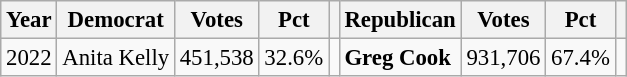<table class="wikitable" style="font-size:95%">
<tr>
<th>Year</th>
<th>Democrat</th>
<th>Votes</th>
<th>Pct</th>
<th></th>
<th>Republican</th>
<th>Votes</th>
<th>Pct</th>
<th></th>
</tr>
<tr>
<td>2022</td>
<td>Anita Kelly</td>
<td>451,538</td>
<td>32.6%</td>
<td></td>
<td><strong>Greg Cook</strong></td>
<td>931,706</td>
<td>67.4%</td>
</tr>
</table>
